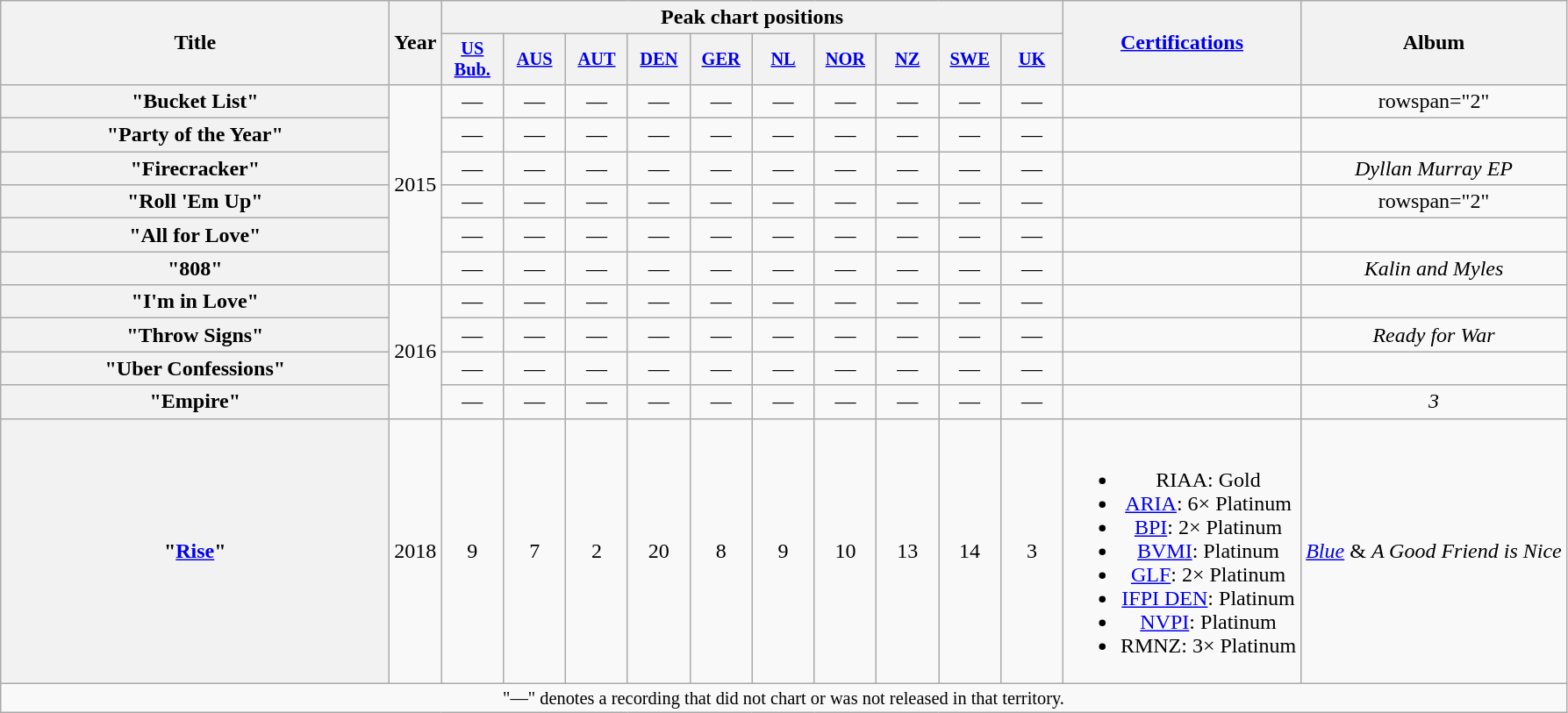<table class="wikitable plainrowheaders" style="text-align:center;">
<tr>
<th scope="col" rowspan="2" style="width:18em;">Title</th>
<th scope="col" rowspan="2" style="width:1em;">Year</th>
<th scope="col" colspan="10">Peak chart positions</th>
<th scope="col" rowspan="2"><a href='#'>Certifications</a></th>
<th scope="col" rowspan="2">Album</th>
</tr>
<tr>
<th scope="col" style="width:3em;font-size:85%;"><a href='#'>US<br>Bub.</a><br></th>
<th scope="col" style="width:3em;font-size:85%;"><a href='#'>AUS</a><br></th>
<th scope="col" style="width:3em;font-size:85%;"><a href='#'>AUT</a><br></th>
<th scope="col" style="width:3em;font-size:85%;"><a href='#'>DEN</a><br></th>
<th scope="col" style="width:3em;font-size:85%;"><a href='#'>GER</a><br></th>
<th scope="col" style="width:3em;font-size:85%;"><a href='#'>NL</a><br></th>
<th scope="col" style="width:3em;font-size:85%;"><a href='#'>NOR</a><br></th>
<th scope="col" style="width:3em;font-size:85%;"><a href='#'>NZ</a><br></th>
<th scope="col" style="width:3em;font-size:85%;"><a href='#'>SWE</a><br></th>
<th scope="col" style="width:3em;font-size:85%;"><a href='#'>UK</a><br></th>
</tr>
<tr>
<th scope="row">"Bucket List"<br></th>
<td rowspan="6">2015</td>
<td>—</td>
<td>—</td>
<td>—</td>
<td>—</td>
<td>—</td>
<td>—</td>
<td>—</td>
<td>—</td>
<td>—</td>
<td>—</td>
<td></td>
<td>rowspan="2" </td>
</tr>
<tr>
<th scope="row">"Party of the Year"<br></th>
<td>—</td>
<td>—</td>
<td>—</td>
<td>—</td>
<td>—</td>
<td>—</td>
<td>—</td>
<td>—</td>
<td>—</td>
<td>—</td>
<td></td>
</tr>
<tr>
<th scope="row">"Firecracker"<br></th>
<td>—</td>
<td>—</td>
<td>—</td>
<td>—</td>
<td>—</td>
<td>—</td>
<td>—</td>
<td>—</td>
<td>—</td>
<td>—</td>
<td></td>
<td><em>Dyllan Murray EP</em></td>
</tr>
<tr>
<th scope="row">"Roll 'Em Up"<br></th>
<td>—</td>
<td>—</td>
<td>—</td>
<td>—</td>
<td>—</td>
<td>—</td>
<td>—</td>
<td>—</td>
<td>—</td>
<td>—</td>
<td></td>
<td>rowspan="2" </td>
</tr>
<tr>
<th scope="row">"All for Love"<br></th>
<td>—</td>
<td>—</td>
<td>—</td>
<td>—</td>
<td>—</td>
<td>—</td>
<td>—</td>
<td>—</td>
<td>—</td>
<td>—</td>
<td></td>
</tr>
<tr>
<th scope="row">"808"<br></th>
<td>—</td>
<td>—</td>
<td>—</td>
<td>—</td>
<td>—</td>
<td>—</td>
<td>—</td>
<td>—</td>
<td>—</td>
<td>—</td>
<td></td>
<td><em>Kalin and Myles</em></td>
</tr>
<tr>
<th scope="row">"I'm in Love"<br></th>
<td rowspan="4">2016</td>
<td>—</td>
<td>—</td>
<td>—</td>
<td>—</td>
<td>—</td>
<td>—</td>
<td>—</td>
<td>—</td>
<td>—</td>
<td>—</td>
<td></td>
<td></td>
</tr>
<tr>
<th scope="row">"Throw Signs"<br></th>
<td>—</td>
<td>—</td>
<td>—</td>
<td>—</td>
<td>—</td>
<td>—</td>
<td>—</td>
<td>—</td>
<td>—</td>
<td>—</td>
<td></td>
<td><em>Ready for War</em></td>
</tr>
<tr>
<th scope="row">"Uber Confessions"<br></th>
<td>—</td>
<td>—</td>
<td>—</td>
<td>—</td>
<td>—</td>
<td>—</td>
<td>—</td>
<td>—</td>
<td>—</td>
<td>—</td>
<td></td>
<td></td>
</tr>
<tr>
<th scope="row">"Empire"<br></th>
<td>—</td>
<td>—</td>
<td>—</td>
<td>—</td>
<td>—</td>
<td>—</td>
<td>—</td>
<td>—</td>
<td>—</td>
<td>—</td>
<td></td>
<td><em>3</em></td>
</tr>
<tr>
<th scope="row">"<a href='#'>Rise</a>"<br></th>
<td>2018</td>
<td>9</td>
<td>7</td>
<td>2</td>
<td>20</td>
<td>8</td>
<td>9</td>
<td>10</td>
<td>13</td>
<td>14</td>
<td>3</td>
<td><br><ul><li>RIAA: Gold</li><li><a href='#'>ARIA</a>: 6× Platinum</li><li><a href='#'>BPI</a>: 2× Platinum</li><li><a href='#'>BVMI</a>: Platinum</li><li><a href='#'>GLF</a>: 2× Platinum</li><li><a href='#'>IFPI DEN</a>: Platinum</li><li><a href='#'>NVPI</a>: Platinum</li><li>RMNZ: 3× Platinum</li></ul></td>
<td><em><a href='#'>Blue</a></em> & <em>A Good Friend is Nice</em></td>
</tr>
<tr>
<td colspan="22" style="font-size:85%">"—" denotes a recording that did not chart or was not released in that territory.</td>
</tr>
</table>
